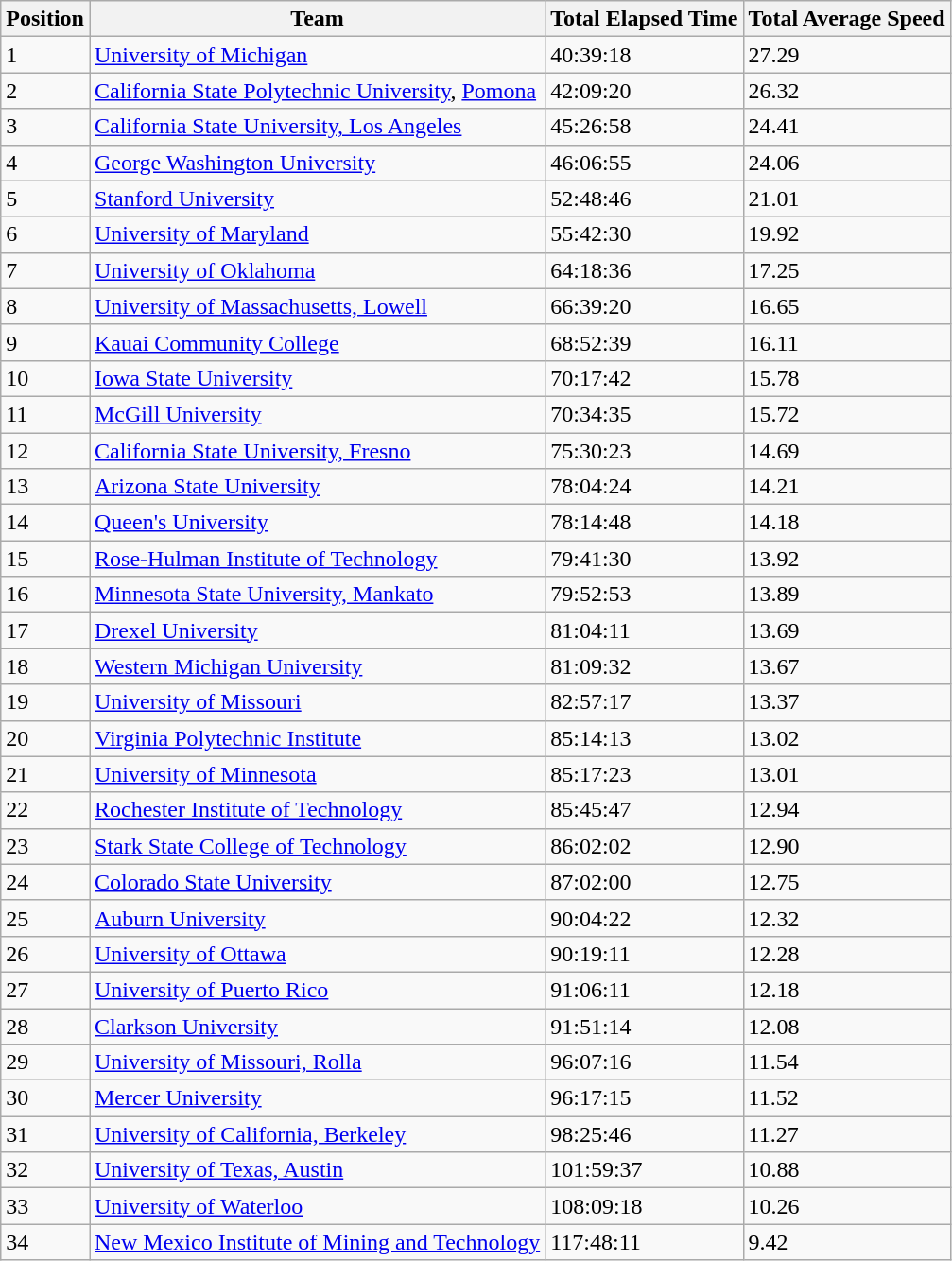<table class="wikitable">
<tr>
<th>Position</th>
<th>Team</th>
<th>Total Elapsed Time</th>
<th>Total Average Speed</th>
</tr>
<tr>
<td>1</td>
<td><a href='#'>University of Michigan</a></td>
<td>40:39:18</td>
<td>27.29</td>
</tr>
<tr>
<td>2</td>
<td><a href='#'>California State Polytechnic University</a>, <a href='#'>Pomona</a></td>
<td>42:09:20</td>
<td>26.32</td>
</tr>
<tr>
<td>3</td>
<td><a href='#'>California State University, Los Angeles</a></td>
<td>45:26:58</td>
<td>24.41</td>
</tr>
<tr>
<td>4</td>
<td><a href='#'>George Washington University</a></td>
<td>46:06:55</td>
<td>24.06</td>
</tr>
<tr>
<td>5</td>
<td><a href='#'>Stanford University</a></td>
<td>52:48:46</td>
<td>21.01</td>
</tr>
<tr>
<td>6</td>
<td><a href='#'>University of Maryland</a></td>
<td>55:42:30</td>
<td>19.92</td>
</tr>
<tr>
<td>7</td>
<td><a href='#'>University of Oklahoma</a></td>
<td>64:18:36</td>
<td>17.25</td>
</tr>
<tr>
<td>8</td>
<td><a href='#'>University of Massachusetts, Lowell</a></td>
<td>66:39:20</td>
<td>16.65</td>
</tr>
<tr>
<td>9</td>
<td><a href='#'>Kauai Community College</a></td>
<td>68:52:39</td>
<td>16.11</td>
</tr>
<tr>
<td>10</td>
<td><a href='#'>Iowa State University</a></td>
<td>70:17:42</td>
<td>15.78</td>
</tr>
<tr>
<td>11</td>
<td><a href='#'>McGill University</a></td>
<td>70:34:35</td>
<td>15.72</td>
</tr>
<tr>
<td>12</td>
<td><a href='#'>California State University, Fresno</a></td>
<td>75:30:23</td>
<td>14.69</td>
</tr>
<tr>
<td>13</td>
<td><a href='#'>Arizona State University</a></td>
<td>78:04:24</td>
<td>14.21</td>
</tr>
<tr>
<td>14</td>
<td><a href='#'>Queen's University</a></td>
<td>78:14:48</td>
<td>14.18</td>
</tr>
<tr>
<td>15</td>
<td><a href='#'>Rose-Hulman Institute of Technology</a></td>
<td>79:41:30</td>
<td>13.92</td>
</tr>
<tr>
<td>16</td>
<td><a href='#'>Minnesota State University, Mankato</a></td>
<td>79:52:53</td>
<td>13.89</td>
</tr>
<tr>
<td>17</td>
<td><a href='#'>Drexel University</a></td>
<td>81:04:11</td>
<td>13.69</td>
</tr>
<tr>
<td>18</td>
<td><a href='#'>Western Michigan University</a></td>
<td>81:09:32</td>
<td>13.67</td>
</tr>
<tr>
<td>19</td>
<td><a href='#'>University of Missouri</a></td>
<td>82:57:17</td>
<td>13.37</td>
</tr>
<tr>
<td>20</td>
<td><a href='#'>Virginia Polytechnic Institute</a></td>
<td>85:14:13</td>
<td>13.02</td>
</tr>
<tr>
<td>21</td>
<td><a href='#'>University of Minnesota</a></td>
<td>85:17:23</td>
<td>13.01</td>
</tr>
<tr>
<td>22</td>
<td><a href='#'>Rochester Institute of Technology</a></td>
<td>85:45:47</td>
<td>12.94</td>
</tr>
<tr>
<td>23</td>
<td><a href='#'>Stark State College of Technology</a></td>
<td>86:02:02</td>
<td>12.90</td>
</tr>
<tr>
<td>24</td>
<td><a href='#'>Colorado State University</a></td>
<td>87:02:00</td>
<td>12.75</td>
</tr>
<tr>
<td>25</td>
<td><a href='#'>Auburn University</a></td>
<td>90:04:22</td>
<td>12.32</td>
</tr>
<tr>
<td>26</td>
<td><a href='#'>University of Ottawa</a></td>
<td>90:19:11</td>
<td>12.28</td>
</tr>
<tr>
<td>27</td>
<td><a href='#'>University of Puerto Rico</a></td>
<td>91:06:11</td>
<td>12.18</td>
</tr>
<tr>
<td>28</td>
<td><a href='#'>Clarkson University</a></td>
<td>91:51:14</td>
<td>12.08</td>
</tr>
<tr>
<td>29</td>
<td><a href='#'>University of Missouri, Rolla</a></td>
<td>96:07:16</td>
<td>11.54</td>
</tr>
<tr>
<td>30</td>
<td><a href='#'>Mercer University</a></td>
<td>96:17:15</td>
<td>11.52</td>
</tr>
<tr>
<td>31</td>
<td><a href='#'>University of California, Berkeley</a></td>
<td>98:25:46</td>
<td>11.27</td>
</tr>
<tr>
<td>32</td>
<td><a href='#'>University of Texas, Austin</a></td>
<td>101:59:37</td>
<td>10.88</td>
</tr>
<tr>
<td>33</td>
<td><a href='#'>University of Waterloo</a></td>
<td>108:09:18</td>
<td>10.26</td>
</tr>
<tr>
<td>34</td>
<td><a href='#'>New Mexico Institute of Mining and Technology</a></td>
<td>117:48:11</td>
<td>9.42</td>
</tr>
</table>
